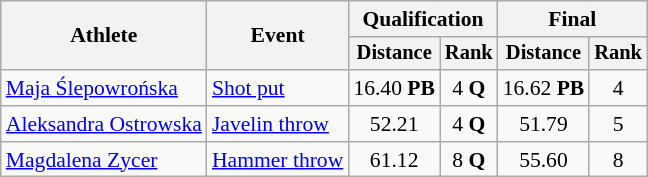<table class=wikitable style="font-size:90%">
<tr>
<th rowspan=2>Athlete</th>
<th rowspan=2>Event</th>
<th colspan=2>Qualification</th>
<th colspan=2>Final</th>
</tr>
<tr style="font-size:95%">
<th>Distance</th>
<th>Rank</th>
<th>Distance</th>
<th>Rank</th>
</tr>
<tr align=center>
<td align=left><a href='#'>Maja Ślepowrońska</a></td>
<td align=left><a href='#'>Shot put</a></td>
<td>16.40	<strong>PB</strong></td>
<td>4 <strong>Q</strong></td>
<td>16.62	<strong>PB</strong></td>
<td>4</td>
</tr>
<tr align=center>
<td align=left><a href='#'>Aleksandra Ostrowska</a></td>
<td align=left><a href='#'>Javelin throw</a></td>
<td>52.21</td>
<td>4 <strong>Q</strong></td>
<td>51.79</td>
<td>5</td>
</tr>
<tr align=center>
<td align=left><a href='#'>Magdalena Zycer</a></td>
<td align=left><a href='#'>Hammer throw</a></td>
<td>61.12</td>
<td>8 <strong>Q</strong></td>
<td>55.60</td>
<td>8</td>
</tr>
</table>
